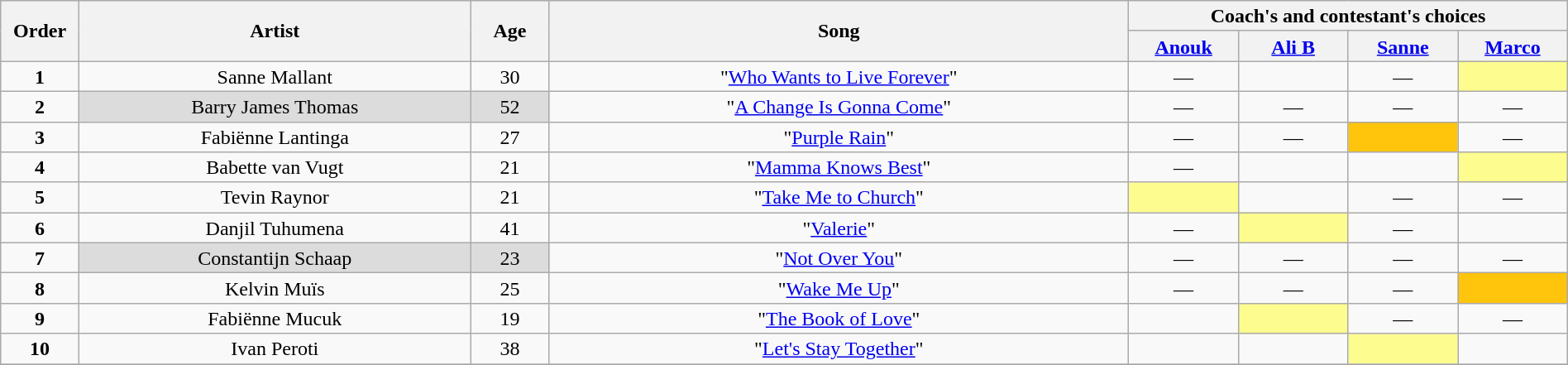<table class="wikitable" style="text-align:center; line-height:17px; width:100%;">
<tr>
<th scope="col" rowspan="2" style="width:05%;">Order</th>
<th scope="col" rowspan="2" style="width:25%;">Artist</th>
<th scope="col" rowspan="2" style="width:05%;">Age</th>
<th scope="col" rowspan="2" style="width:37%;">Song</th>
<th scope="col" colspan="4" style="width:28%;">Coach's and contestant's choices</th>
</tr>
<tr>
<th style="width:07%;"><a href='#'>Anouk</a></th>
<th style="width:07%;"><a href='#'>Ali B</a></th>
<th style="width:07%;"><a href='#'>Sanne</a></th>
<th style="width:07%;"><a href='#'>Marco</a></th>
</tr>
<tr>
<td><strong>1</strong></td>
<td>Sanne Mallant</td>
<td>30</td>
<td>"<a href='#'>Who Wants to Live Forever</a>"</td>
<td>—</td>
<td><strong></strong></td>
<td>—</td>
<td style="background:#fdfc8f;"><strong></strong></td>
</tr>
<tr>
<td><strong>2</strong></td>
<td style="background:#DCDCDC;">Barry James Thomas</td>
<td style="background:#DCDCDC;">52</td>
<td>"<a href='#'>A Change Is Gonna Come</a>"</td>
<td>—</td>
<td>—</td>
<td>—</td>
<td>—</td>
</tr>
<tr>
<td><strong>3</strong></td>
<td>Fabiënne Lantinga</td>
<td>27</td>
<td>"<a href='#'>Purple Rain</a>"</td>
<td>—</td>
<td>—</td>
<td style="background: #ffc40c;"><strong></strong></td>
<td>—</td>
</tr>
<tr>
<td><strong>4</strong></td>
<td>Babette van Vugt</td>
<td>21</td>
<td>"<a href='#'>Mamma Knows Best</a>"</td>
<td>—</td>
<td><strong></strong></td>
<td><strong></strong></td>
<td style="background:#fdfc8f;"><strong></strong></td>
</tr>
<tr>
<td><strong>5</strong></td>
<td>Tevin Raynor</td>
<td>21</td>
<td>"<a href='#'>Take Me to Church</a>"</td>
<td style="background:#fdfc8f;"><strong></strong></td>
<td><strong></strong></td>
<td>—</td>
<td>—</td>
</tr>
<tr>
<td><strong>6</strong></td>
<td>Danjil Tuhumena</td>
<td>41</td>
<td>"<a href='#'>Valerie</a>"</td>
<td>—</td>
<td style="background:#fdfc8f;"><strong></strong></td>
<td>—</td>
<td><strong></strong></td>
</tr>
<tr>
<td><strong>7</strong></td>
<td style="background:#DCDCDC;">Constantijn Schaap</td>
<td style="background:#DCDCDC;">23</td>
<td>"<a href='#'>Not Over You</a>"</td>
<td>—</td>
<td>—</td>
<td>—</td>
<td>—</td>
</tr>
<tr>
<td><strong>8</strong></td>
<td>Kelvin Muïs</td>
<td>25</td>
<td>"<a href='#'>Wake Me Up</a>"</td>
<td>—</td>
<td>—</td>
<td>—</td>
<td style="background: #ffc40c;"><strong></strong></td>
</tr>
<tr>
<td><strong>9</strong></td>
<td>Fabiënne Mucuk</td>
<td>19</td>
<td>"<a href='#'>The Book of Love</a>"</td>
<td><strong></strong></td>
<td style="background:#fdfc8f;"><strong></strong></td>
<td>—</td>
<td>—</td>
</tr>
<tr>
<td><strong>10</strong></td>
<td>Ivan Peroti</td>
<td>38</td>
<td>"<a href='#'>Let's Stay Together</a>"</td>
<td><strong></strong></td>
<td><strong></strong></td>
<td style="background:#fdfc8f;"><strong></strong></td>
<td><strong></strong></td>
</tr>
<tr>
</tr>
</table>
